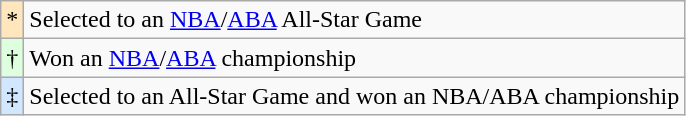<table class="wikitable">
<tr>
<td style="background:#ffe6bd; text-align:center;">*</td>
<td colspan="5">Selected to an <a href='#'>NBA</a>/<a href='#'>ABA</a> All-Star Game</td>
</tr>
<tr>
<td style="background:#dfd; text-align:center;">†</td>
<td colspan="5">Won an <a href='#'>NBA</a>/<a href='#'>ABA</a> championship</td>
</tr>
<tr>
<td style="background:#d0e7ff; text-align:center;">‡</td>
<td colspan="5">Selected to an All-Star Game and won an NBA/ABA championship</td>
</tr>
</table>
